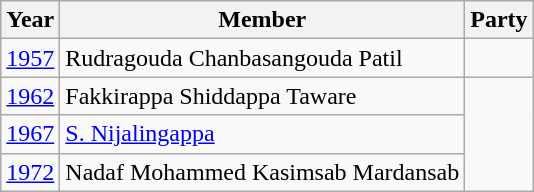<table class="wikitable sortable">
<tr>
<th>Year</th>
<th>Member</th>
<th colspan="2">Party</th>
</tr>
<tr>
<td><a href='#'>1957</a></td>
<td>Rudragouda Chanbasangouda Patil</td>
<td></td>
</tr>
<tr>
<td><a href='#'>1962</a></td>
<td>Fakkirappa Shiddappa Taware</td>
</tr>
<tr>
<td><a href='#'>1967</a></td>
<td><a href='#'>S. Nijalingappa</a></td>
</tr>
<tr>
<td><a href='#'>1972</a></td>
<td>Nadaf Mohammed Kasimsab Mardansab</td>
</tr>
</table>
